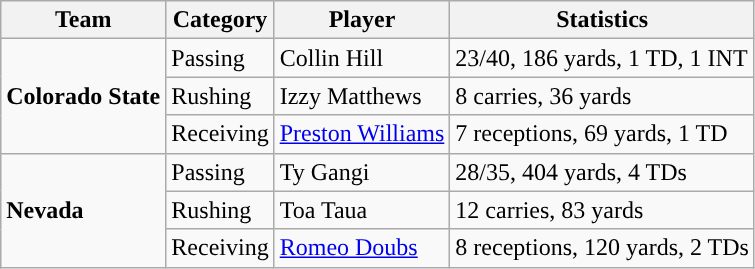<table class="wikitable" style="float: left;">
<tr>
<th>Team</th>
<th>Category</th>
<th>Player</th>
<th>Statistics</th>
</tr>
<tr>
<td rowspan=3><strong>Colorado State</strong></td>
<td>Passing</td>
<td>Collin Hill</td>
<td>23/40, 186 yards, 1 TD, 1 INT</td>
</tr>
<tr>
<td>Rushing</td>
<td>Izzy Matthews</td>
<td>8 carries, 36 yards</td>
</tr>
<tr>
<td>Receiving</td>
<td><a href='#'>Preston Williams</a></td>
<td>7 receptions, 69 yards, 1 TD</td>
</tr>
<tr>
<td rowspan=3><strong>Nevada</strong></td>
<td>Passing</td>
<td>Ty Gangi</td>
<td>28/35, 404 yards, 4 TDs</td>
</tr>
<tr>
<td>Rushing</td>
<td>Toa Taua</td>
<td>12 carries, 83 yards</td>
</tr>
<tr>
<td>Receiving</td>
<td><a href='#'>Romeo Doubs</a></td>
<td>8 receptions, 120 yards, 2 TDs</td>
</tr>
</table>
